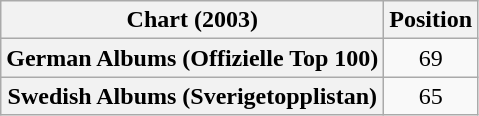<table class="wikitable sortable plainrowheaders">
<tr>
<th>Chart (2003)</th>
<th>Position</th>
</tr>
<tr>
<th scope="row">German Albums (Offizielle Top 100)</th>
<td align="center">69</td>
</tr>
<tr>
<th scope="row">Swedish Albums (Sverigetopplistan)</th>
<td align="center">65</td>
</tr>
</table>
